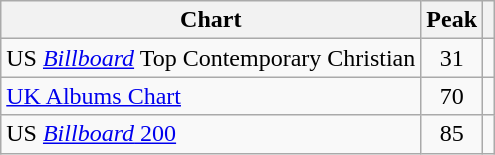<table class="wikitable sortable">
<tr>
<th>Chart</th>
<th>Peak</th>
<th class=unsortable></th>
</tr>
<tr>
<td>US <em><a href='#'>Billboard</a></em> Top Contemporary Christian</td>
<td align="center">31</td>
<td></td>
</tr>
<tr>
<td><a href='#'>UK Albums Chart</a></td>
<td align=center>70</td>
<td></td>
</tr>
<tr>
<td>US <a href='#'><em>Billboard</em> 200</a></td>
<td align="center">85</td>
<td></td>
</tr>
</table>
